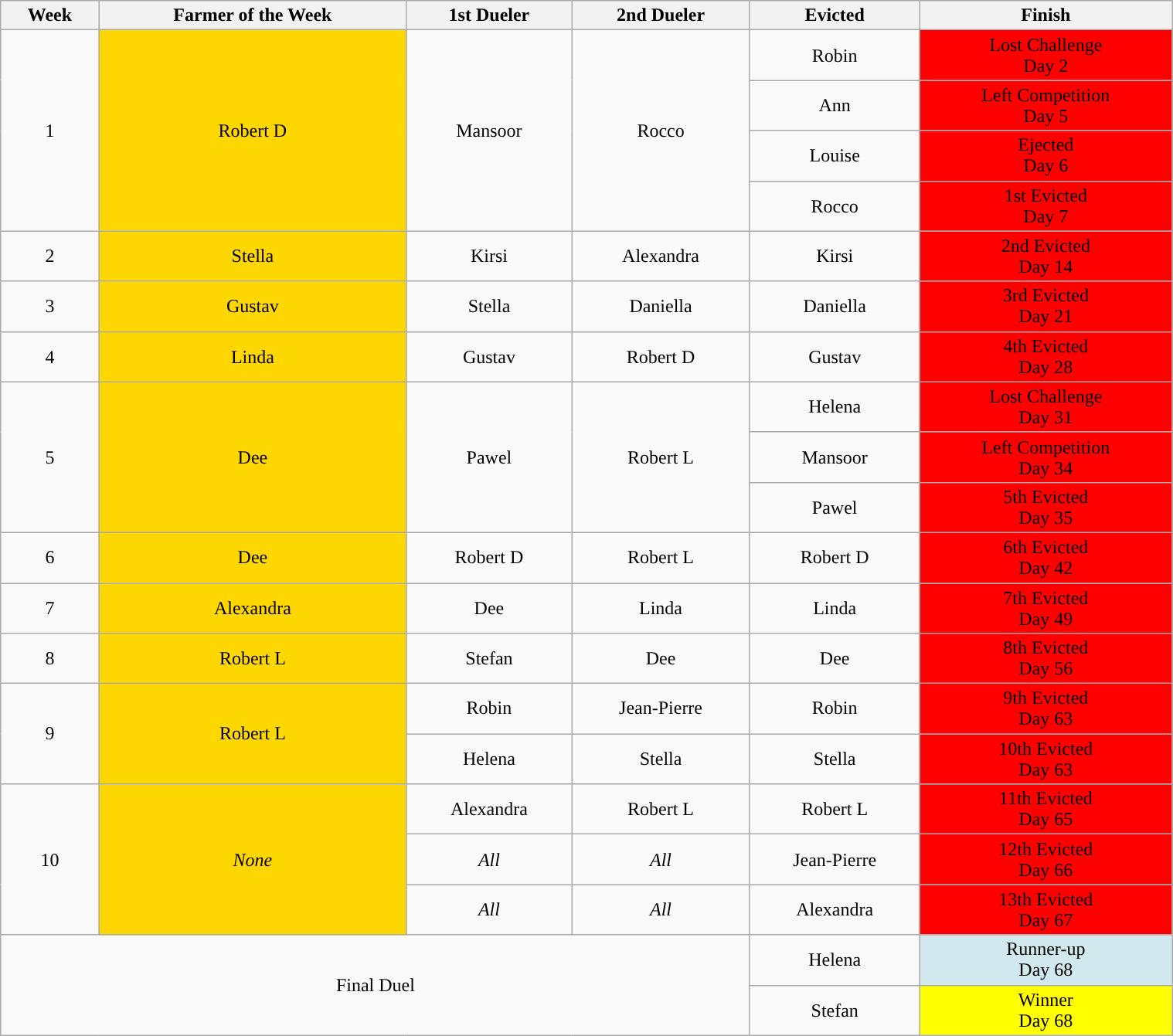<table class="wikitable" style="font-size:100%; text-align:center; width: 80%; margin-left: auto; margin-right: auto;">
<tr>
<th>Week</th>
<th>Farmer of the Week</th>
<th>1st Dueler</th>
<th>2nd Dueler</th>
<th>Evicted</th>
<th>Finish</th>
</tr>
<tr>
<td rowspan="4">1</td>
<td style="background:gold;" rowspan="4">Robert D</td>
<td rowspan="4">Mansoor</td>
<td rowspan="4">Rocco</td>
<td rowspan="1">Robin</td>
<td style="background:#ff0000" rowspan="1">Lost Challenge<br>Day 2</td>
</tr>
<tr>
<td>Ann</td>
<td style="background:#ff0000">Left Competition<br>Day 5</td>
</tr>
<tr>
<td>Louise</td>
<td style="background:#ff0000">Ejected<br>Day 6</td>
</tr>
<tr>
<td>Rocco</td>
<td style="background:#ff0000">1st Evicted<br>Day 7</td>
</tr>
<tr>
<td>2</td>
<td style="background:gold;">Stella</td>
<td>Kirsi</td>
<td>Alexandra</td>
<td>Kirsi</td>
<td style="background:#ff0000">2nd Evicted<br>Day 14</td>
</tr>
<tr>
<td>3</td>
<td style="background:gold;">Gustav</td>
<td>Stella</td>
<td>Daniella</td>
<td>Daniella</td>
<td style="background:#ff0000">3rd Evicted<br>Day 21</td>
</tr>
<tr>
<td>4</td>
<td style="background:gold;">Linda</td>
<td>Gustav</td>
<td>Robert D</td>
<td>Gustav</td>
<td style="background:#ff0000">4th Evicted<br>Day 28</td>
</tr>
<tr>
<td rowspan="3">5</td>
<td style="background:gold;" rowspan="3">Dee</td>
<td rowspan="3">Pawel</td>
<td rowspan="3">Robert L</td>
<td rowspan="1">Helena</td>
<td style="background:#ff0000">Lost Challenge<br>Day 31</td>
</tr>
<tr>
<td rowspan="1">Mansoor</td>
<td style="background:#ff0000">Left Competition<br>Day 34</td>
</tr>
<tr>
<td rowspan="1">Pawel</td>
<td style="background:#ff0000">5th Evicted<br>Day 35</td>
</tr>
<tr>
<td>6</td>
<td style="background:gold;">Dee</td>
<td>Robert D</td>
<td>Robert L</td>
<td>Robert D</td>
<td style="background:#ff0000">6th Evicted<br>Day 42</td>
</tr>
<tr>
<td>7</td>
<td style="background:gold;">Alexandra</td>
<td>Dee</td>
<td>Linda</td>
<td>Linda</td>
<td style="background:#ff0000">7th Evicted<br>Day 49</td>
</tr>
<tr>
<td>8</td>
<td style="background:gold;">Robert L</td>
<td>Stefan</td>
<td>Dee</td>
<td>Dee</td>
<td style="background:#ff0000">8th Evicted<br>Day 56</td>
</tr>
<tr>
<td rowspan="2">9</td>
<td rowspan="2" style="background:gold;" colspan=1>Robert L</td>
<td rowspan="1">Robin</td>
<td rowspan="1">Jean-Pierre</td>
<td rowspan="1">Robin</td>
<td style="background:#ff0000" rowspan="1">9th Evicted<br>Day 63</td>
</tr>
<tr>
<td rowspan="1">Helena</td>
<td rowspan="1'">Stella</td>
<td rowspan="1">Stella</td>
<td style="background:#ff0000">10th Evicted<br>Day 63</td>
</tr>
<tr>
<td rowspan="3">10</td>
<td rowspan="3" style="background:gold;" colspan=1><em>None</em></td>
<td rowspan="1">Alexandra</td>
<td rowspan="1">Robert L</td>
<td rowspan="1">Robert L</td>
<td style="background:#ff0000" rowspan="1">11th Evicted<br>Day 65</td>
</tr>
<tr>
<td rowspan="1"><em>All</em></td>
<td rowspan="1"><em>All</em></td>
<td rowspan="1">Jean-Pierre</td>
<td style="background:#ff0000">12th Evicted<br>Day 66</td>
</tr>
<tr>
<td rowspan="1"><em>All</em></td>
<td rowspan="1"><em>All</em></td>
<td rowspan="1">Alexandra</td>
<td style="background:#ff0000">13th Evicted<br>Day 67</td>
</tr>
<tr>
<td colspan="4" rowspan="2">Final Duel</td>
<td rowspan="1">Helena</td>
<td rowspan="1" style="background:#D1E8EF">Runner-up<br>Day 68</td>
</tr>
<tr>
<td rowspan="1">Stefan</td>
<td rowspan="1" style="background:yellow">Winner<br>Day 68</td>
</tr>
</table>
